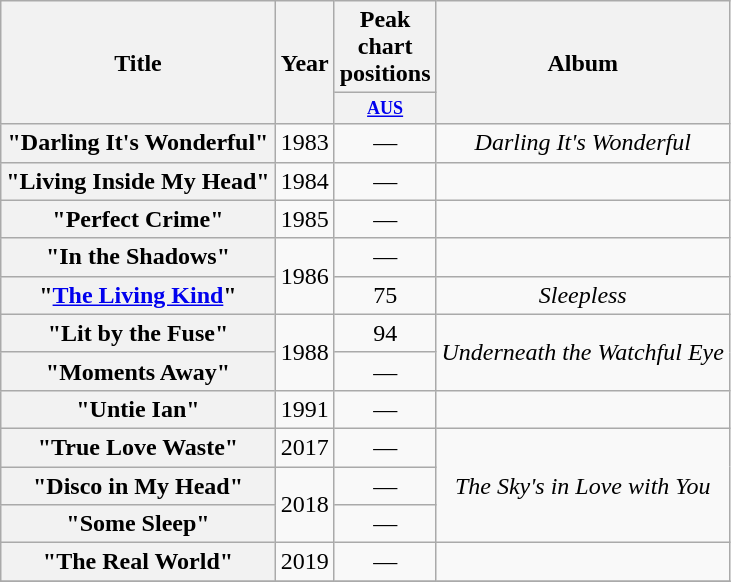<table class="wikitable plainrowheaders" style="text-align:center;">
<tr>
<th scope="col" rowspan="2">Title</th>
<th scope="col" rowspan="2">Year</th>
<th scope="col" colspan="1">Peak chart positions</th>
<th scope="col" rowspan="2">Album</th>
</tr>
<tr style="font-size:smaller;">
<th scope="col" style="width:3em;font-size:90%;"><a href='#'>AUS</a><br></th>
</tr>
<tr>
<th scope="row">"Darling It's Wonderful"</th>
<td>1983</td>
<td>—</td>
<td><em>Darling It's Wonderful</em></td>
</tr>
<tr>
<th scope="row">"Living Inside My Head"</th>
<td>1984</td>
<td>—</td>
<td></td>
</tr>
<tr>
<th scope="row">"Perfect Crime"</th>
<td>1985</td>
<td>—</td>
<td></td>
</tr>
<tr>
<th scope="row">"In the Shadows"</th>
<td rowspan="2">1986</td>
<td>—</td>
<td></td>
</tr>
<tr>
<th scope="row">"<a href='#'>The Living Kind</a>"</th>
<td>75</td>
<td><em>Sleepless</em></td>
</tr>
<tr>
<th scope="row">"Lit by the Fuse"</th>
<td rowspan="2">1988</td>
<td>94</td>
<td rowspan="2"><em>Underneath the Watchful Eye</em></td>
</tr>
<tr>
<th scope="row">"Moments Away"</th>
<td>—</td>
</tr>
<tr>
<th scope="row">"Untie Ian"</th>
<td>1991</td>
<td>—</td>
<td></td>
</tr>
<tr>
<th scope="row">"True Love Waste"</th>
<td>2017</td>
<td>—</td>
<td rowspan="3"><em>The Sky's in Love with You</em></td>
</tr>
<tr>
<th scope="row">"Disco in My Head"</th>
<td rowspan="2">2018</td>
<td>—</td>
</tr>
<tr>
<th scope="row">"Some Sleep"</th>
<td>—</td>
</tr>
<tr>
<th scope="row">"The Real World"</th>
<td>2019</td>
<td>—</td>
<td></td>
</tr>
<tr>
</tr>
</table>
